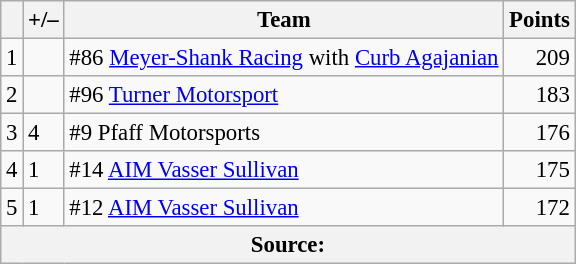<table class="wikitable" style="font-size: 95%;">
<tr>
<th scope="col"></th>
<th scope="col">+/–</th>
<th scope="col">Team</th>
<th scope="col">Points</th>
</tr>
<tr>
<td align=center>1</td>
<td align="left"></td>
<td> #86 <a href='#'>Meyer-Shank Racing</a> with <a href='#'>Curb Agajanian</a></td>
<td align=right>209</td>
</tr>
<tr>
<td align=center>2</td>
<td align="left"></td>
<td> #96 <a href='#'>Turner Motorsport</a></td>
<td align=right>183</td>
</tr>
<tr>
<td align=center>3</td>
<td align="left"> 4</td>
<td> #9 Pfaff Motorsports</td>
<td align=right>176</td>
</tr>
<tr>
<td align=center>4</td>
<td align="left"> 1</td>
<td> #14 <a href='#'>AIM Vasser Sullivan</a></td>
<td align=right>175</td>
</tr>
<tr>
<td align=center>5</td>
<td align="left"> 1</td>
<td> #12 <a href='#'>AIM Vasser Sullivan</a></td>
<td align=right>172</td>
</tr>
<tr>
<th colspan=5>Source:</th>
</tr>
</table>
